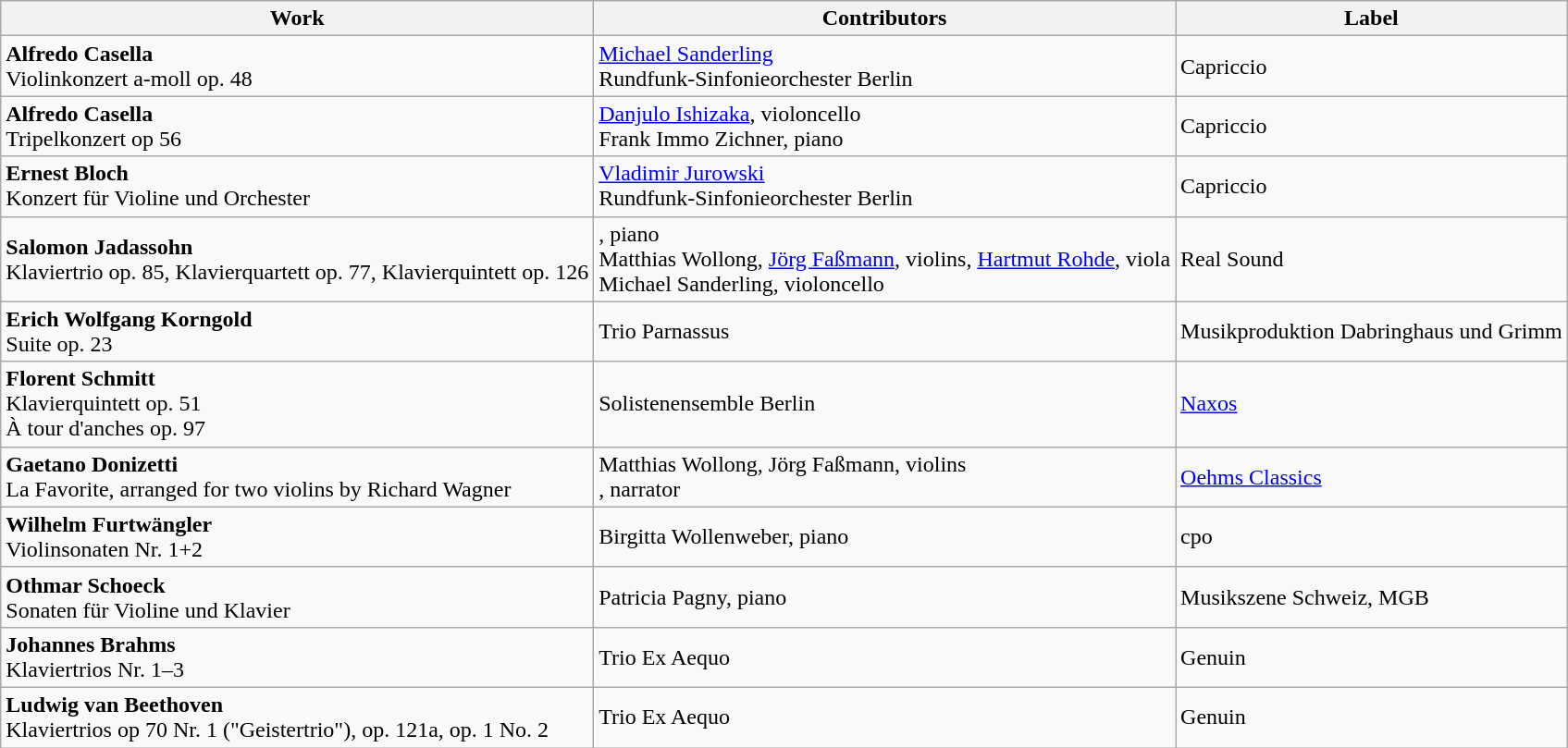<table class="wikitable">
<tr>
<th>Work</th>
<th>Contributors</th>
<th>Label</th>
</tr>
<tr>
<td><strong>Alfredo Casella</strong><br>Violinkonzert a-moll op. 48</td>
<td><a href='#'>Michael Sanderling</a><br>Rundfunk-Sinfonieorchester Berlin</td>
<td>Capriccio</td>
</tr>
<tr>
<td><strong>Alfredo Casella</strong><br>Tripelkonzert op 56</td>
<td><a href='#'>Danjulo Ishizaka</a>, violoncello<br>Frank Immo Zichner, piano</td>
<td>Capriccio</td>
</tr>
<tr>
<td><strong>Ernest Bloch</strong><br>Konzert für Violine und Orchester</td>
<td><a href='#'>Vladimir Jurowski</a><br>Rundfunk-Sinfonieorchester Berlin</td>
<td>Capriccio</td>
</tr>
<tr>
<td><strong>Salomon Jadassohn</strong><br>Klaviertrio op. 85, Klavierquartett op. 77, Klavierquintett op. 126</td>
<td>, piano<br>Matthias Wollong, <a href='#'>Jörg Faßmann</a>, violins, <a href='#'>Hartmut Rohde</a>, viola<br>Michael Sanderling, violoncello</td>
<td>Real Sound</td>
</tr>
<tr>
<td><strong>Erich Wolfgang Korngold</strong><br>Suite op. 23</td>
<td>Trio Parnassus</td>
<td>Musikproduktion Dabringhaus und Grimm</td>
</tr>
<tr>
<td><strong>Florent Schmitt</strong><br>Klavierquintett op. 51<br>À tour d'anches op. 97</td>
<td>Solistenensemble Berlin</td>
<td><a href='#'>Naxos</a></td>
</tr>
<tr>
<td><strong>Gaetano Donizetti</strong><br>La Favorite, arranged for two violins by Richard Wagner</td>
<td>Matthias Wollong, Jörg Faßmann, violins<br>, narrator</td>
<td><a href='#'>Oehms Classics</a></td>
</tr>
<tr>
<td><strong>Wilhelm Furtwängler</strong><br>Violinsonaten Nr. 1+2</td>
<td>Birgitta Wollenweber, piano</td>
<td>cpo</td>
</tr>
<tr>
<td><strong>Othmar Schoeck</strong><br>Sonaten für Violine und Klavier</td>
<td>Patricia Pagny, piano</td>
<td>Musikszene Schweiz, MGB</td>
</tr>
<tr>
<td><strong>Johannes Brahms</strong><br>Klaviertrios  Nr. 1–3</td>
<td>Trio Ex Aequo</td>
<td>Genuin</td>
</tr>
<tr>
<td><strong>Ludwig van Beethoven</strong><br>Klaviertrios op 70 Nr. 1 ("Geistertrio"), op. 121a, op. 1 No. 2</td>
<td>Trio Ex Aequo</td>
<td>Genuin</td>
</tr>
</table>
